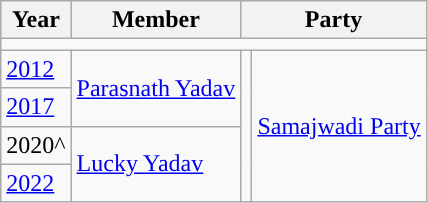<table class="wikitable">
<tr>
<th>Year</th>
<th>Member</th>
<th colspan="2">Party</th>
</tr>
<tr>
<td colspan="4"></td>
</tr>
<tr>
<td><a href='#'>2012</a></td>
<td rowspan="2"><a href='#'>Parasnath Yadav</a></td>
<td rowspan="4" style="background-color: "></td>
<td rowspan="4"><a href='#'>Samajwadi Party</a></td>
</tr>
<tr>
<td><a href='#'>2017</a></td>
</tr>
<tr>
<td>2020^</td>
<td rowspan="2"><a href='#'>Lucky Yadav</a></td>
</tr>
<tr>
<td><a href='#'>2022</a></td>
</tr>
</table>
